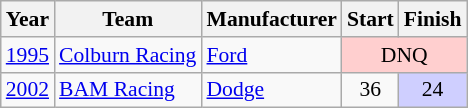<table class="wikitable" style="font-size: 90%;">
<tr>
<th>Year</th>
<th>Team</th>
<th>Manufacturer</th>
<th>Start</th>
<th>Finish</th>
</tr>
<tr>
<td><a href='#'>1995</a></td>
<td><a href='#'>Colburn Racing</a></td>
<td><a href='#'>Ford</a></td>
<td align=center colspan=2 style="background:#FFCFCF;">DNQ</td>
</tr>
<tr>
<td><a href='#'>2002</a></td>
<td><a href='#'>BAM Racing</a></td>
<td><a href='#'>Dodge</a></td>
<td align=center>36</td>
<td align=center style="background:#CFCFFF;">24</td>
</tr>
</table>
